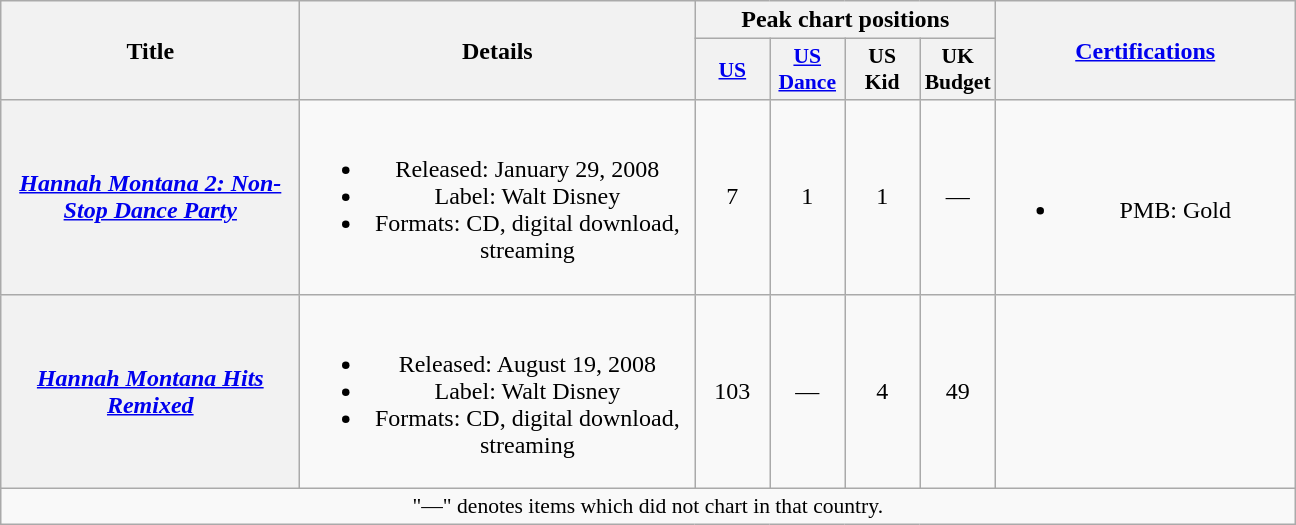<table class="wikitable plainrowheaders" style="text-align:center;">
<tr>
<th scope="col" rowspan="2" style="width:12em;">Title</th>
<th scope="col" rowspan="2" style="width:16em;">Details</th>
<th scope="col" colspan="4">Peak chart positions</th>
<th scope="col" rowspan="2" style="width:12em;"><a href='#'>Certifications</a></th>
</tr>
<tr>
<th scope="col" style="width:3em;font-size:90%;"><a href='#'>US</a><br></th>
<th scope="col" style="width:3em;font-size:90%;"><a href='#'>US<br>Dance</a><br></th>
<th scope="col" style="width:3em;font-size:90%;">US<br>Kid<br></th>
<th scope="col" style="width:3em;font-size:90%;">UK<br>Budget<br></th>
</tr>
<tr>
<th scope="row"><em><a href='#'>Hannah Montana 2: Non-Stop Dance Party</a></em></th>
<td><br><ul><li>Released: January 29, 2008</li><li>Label: Walt Disney</li><li>Formats: CD, digital download, streaming</li></ul></td>
<td>7</td>
<td>1</td>
<td>1</td>
<td>—</td>
<td><br><ul><li>PMB: Gold</li></ul></td>
</tr>
<tr>
<th scope="row"><em><a href='#'>Hannah Montana Hits Remixed</a></em></th>
<td><br><ul><li>Released: August 19, 2008</li><li>Label: Walt Disney</li><li>Formats: CD, digital download, streaming</li></ul></td>
<td>103</td>
<td>—</td>
<td>4</td>
<td>49</td>
<td></td>
</tr>
<tr>
<td colspan="7" style="text-align:center; font-size:90%;">"—" denotes items which did not chart in that country.</td>
</tr>
</table>
